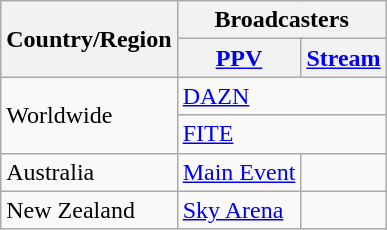<table class="wikitable">
<tr>
<th rowspan="2">Country/Region</th>
<th colspan="2">Broadcasters</th>
</tr>
<tr>
<th><a href='#'>PPV</a></th>
<th><a href='#'>Stream</a></th>
</tr>
<tr>
<td rowspan="2">Worldwide</td>
<td colspan="2"><a href='#'>DAZN</a></td>
</tr>
<tr>
<td colspan="2"><a href='#'>FITE</a></td>
</tr>
<tr>
<td>Australia</td>
<td><a href='#'>Main Event</a></td>
<td></td>
</tr>
<tr>
<td>New Zealand</td>
<td><a href='#'>Sky Arena</a></td>
<td></td>
</tr>
</table>
